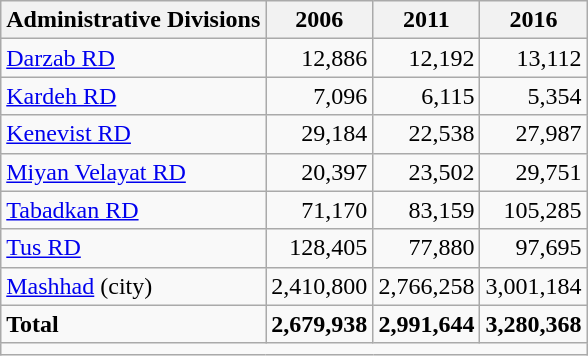<table class="wikitable">
<tr>
<th>Administrative Divisions</th>
<th>2006</th>
<th>2011</th>
<th>2016</th>
</tr>
<tr>
<td><a href='#'>Darzab RD</a></td>
<td style="text-align: right;">12,886</td>
<td style="text-align: right;">12,192</td>
<td style="text-align: right;">13,112</td>
</tr>
<tr>
<td><a href='#'>Kardeh RD</a></td>
<td style="text-align: right;">7,096</td>
<td style="text-align: right;">6,115</td>
<td style="text-align: right;">5,354</td>
</tr>
<tr>
<td><a href='#'>Kenevist RD</a></td>
<td style="text-align: right;">29,184</td>
<td style="text-align: right;">22,538</td>
<td style="text-align: right;">27,987</td>
</tr>
<tr>
<td><a href='#'>Miyan Velayat RD</a></td>
<td style="text-align: right;">20,397</td>
<td style="text-align: right;">23,502</td>
<td style="text-align: right;">29,751</td>
</tr>
<tr>
<td><a href='#'>Tabadkan RD</a></td>
<td style="text-align: right;">71,170</td>
<td style="text-align: right;">83,159</td>
<td style="text-align: right;">105,285</td>
</tr>
<tr>
<td><a href='#'>Tus RD</a></td>
<td style="text-align: right;">128,405</td>
<td style="text-align: right;">77,880</td>
<td style="text-align: right;">97,695</td>
</tr>
<tr>
<td><a href='#'>Mashhad</a> (city)</td>
<td style="text-align: right;">2,410,800</td>
<td style="text-align: right;">2,766,258</td>
<td style="text-align: right;">3,001,184</td>
</tr>
<tr>
<td><strong>Total</strong></td>
<td style="text-align: right;"><strong>2,679,938</strong></td>
<td style="text-align: right;"><strong>2,991,644</strong></td>
<td style="text-align: right;"><strong>3,280,368</strong></td>
</tr>
<tr>
<td colspan=4></td>
</tr>
</table>
